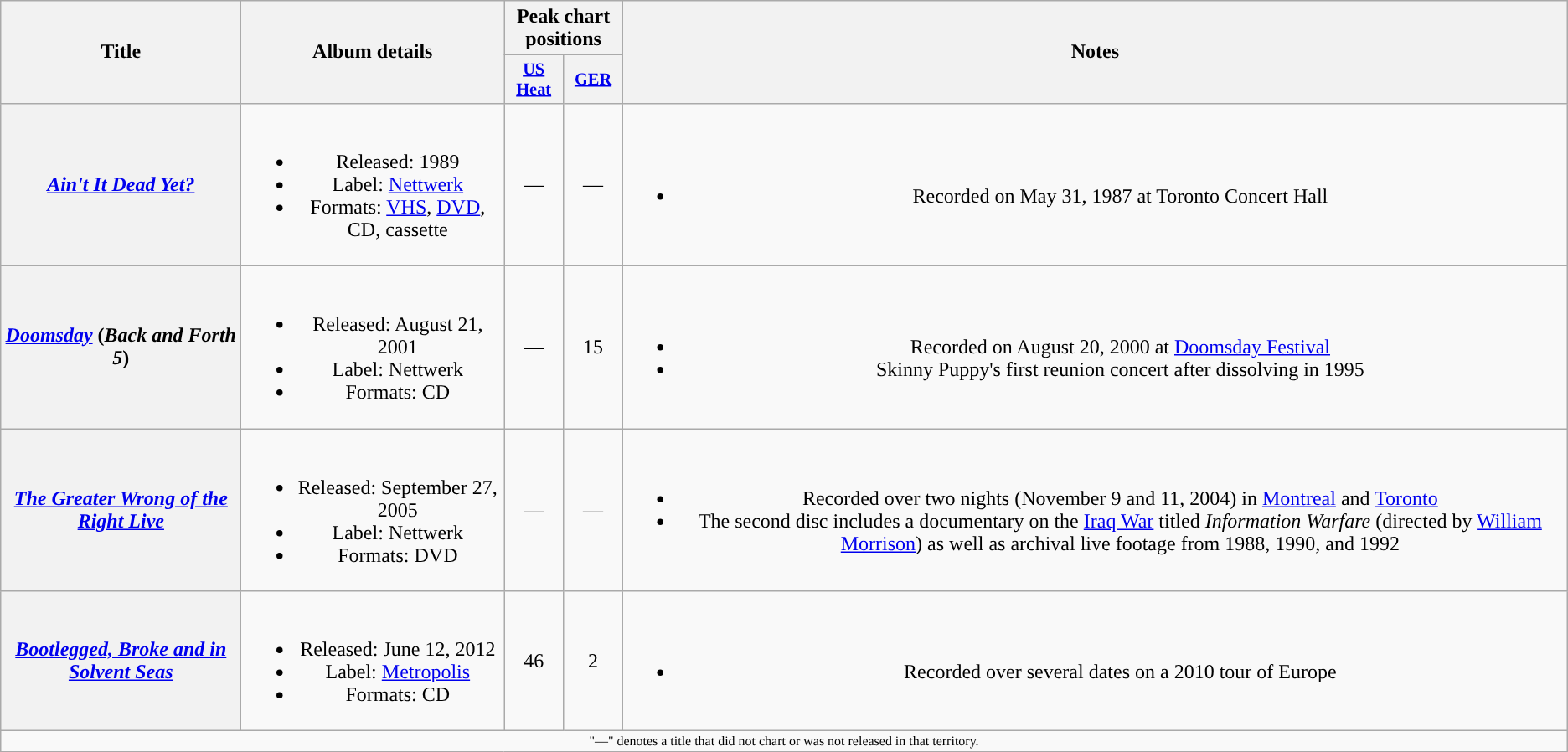<table class="wikitable plainrowheaders" style="text-align:center;">
<tr>
<th scope="col" rowspan="2" style=width="20%">Title</th>
<th scope="col" rowspan="2" style=width="25%">Album details</th>
<th scope="col" colspan="2">Peak chart positions</th>
<th scope="col" rowspan="2" style=width="50%">Notes</th>
</tr>
<tr>
<th style="width:3em;font-size:85%;"><a href='#'>US Heat</a><br></th>
<th style="width:3em;font-size:85%;"><a href='#'>GER</a></th>
</tr>
<tr>
<th scope="row"><em><a href='#'>Ain't It Dead Yet?</a></em></th>
<td><br><ul><li>Released: 1989</li><li>Label: <a href='#'>Nettwerk</a></li><li>Formats: <a href='#'>VHS</a>, <a href='#'>DVD</a>, CD, cassette</li></ul></td>
<td align="center">—</td>
<td align="center">—</td>
<td><br><ul><li>Recorded on May 31, 1987 at Toronto Concert Hall</li></ul></td>
</tr>
<tr>
<th scope="row"><em><a href='#'>Doomsday</a></em> (<em>Back and Forth 5</em>)</th>
<td><br><ul><li>Released: August 21, 2001</li><li>Label: Nettwerk</li><li>Formats: CD</li></ul></td>
<td align="center">—</td>
<td align="center">15</td>
<td><br><ul><li>Recorded on August 20, 2000 at <a href='#'>Doomsday Festival</a></li><li>Skinny Puppy's first reunion concert after dissolving in 1995</li></ul></td>
</tr>
<tr>
<th scope="row"><em><a href='#'>The Greater Wrong of the Right Live</a></em></th>
<td><br><ul><li>Released: September 27, 2005</li><li>Label: Nettwerk</li><li>Formats: DVD</li></ul></td>
<td align="center">—</td>
<td align="center">—</td>
<td><br><ul><li>Recorded over two nights (November 9 and 11, 2004) in <a href='#'>Montreal</a> and <a href='#'>Toronto</a></li><li>The second disc includes a documentary on the <a href='#'>Iraq War</a> titled <em>Information Warfare</em> (directed by <a href='#'>William Morrison</a>) as well as archival live footage from 1988, 1990, and 1992</li></ul></td>
</tr>
<tr>
<th scope="row"><em><a href='#'>Bootlegged, Broke and in Solvent Seas</a></em></th>
<td><br><ul><li>Released: June 12, 2012</li><li>Label: <a href='#'>Metropolis</a></li><li>Formats: CD</li></ul></td>
<td align="center">46</td>
<td align="center">2</td>
<td><br><ul><li>Recorded over several dates on a 2010 tour of Europe</li></ul></td>
</tr>
<tr>
<td align="center" colspan="5" style="font-size: 8pt">"—" denotes a title that did not chart or was not released in that territory.</td>
</tr>
</table>
